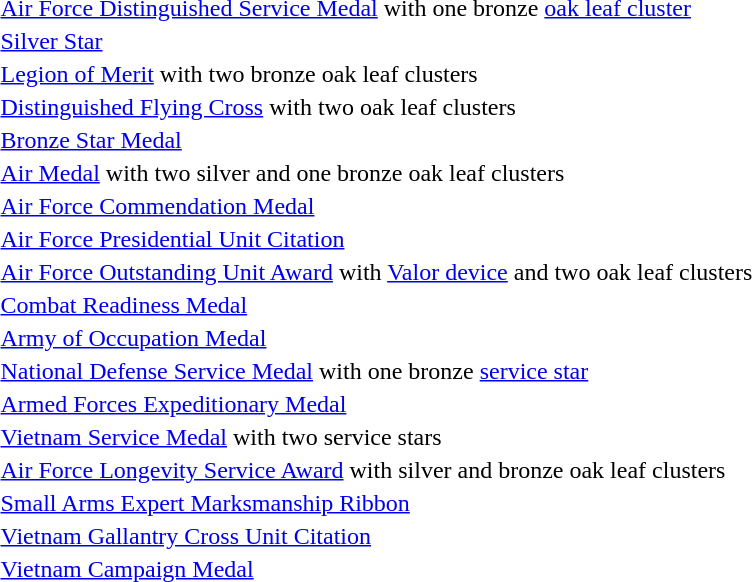<table>
<tr>
<td></td>
<td><a href='#'>Air Force Distinguished Service Medal</a> with one bronze <a href='#'>oak leaf cluster</a></td>
</tr>
<tr>
<td></td>
<td><a href='#'>Silver Star</a></td>
</tr>
<tr>
<td></td>
<td><a href='#'>Legion of Merit</a> with two bronze oak leaf clusters</td>
</tr>
<tr>
<td></td>
<td><a href='#'>Distinguished Flying Cross</a> with two oak leaf clusters</td>
</tr>
<tr>
<td></td>
<td><a href='#'>Bronze Star Medal</a></td>
</tr>
<tr>
<td></td>
<td><a href='#'>Air Medal</a> with two silver and one bronze oak leaf clusters</td>
</tr>
<tr>
<td></td>
<td><a href='#'>Air Force Commendation Medal</a></td>
</tr>
<tr>
<td></td>
<td><a href='#'>Air Force Presidential Unit Citation</a></td>
</tr>
<tr>
<td></td>
<td><a href='#'>Air Force Outstanding Unit Award</a> with <a href='#'>Valor device</a> and two oak leaf clusters</td>
</tr>
<tr>
<td></td>
<td><a href='#'>Combat Readiness Medal</a></td>
</tr>
<tr>
<td></td>
<td><a href='#'>Army of Occupation Medal</a></td>
</tr>
<tr>
<td></td>
<td><a href='#'>National Defense Service Medal</a> with one bronze <a href='#'>service star</a></td>
</tr>
<tr>
<td></td>
<td><a href='#'>Armed Forces Expeditionary Medal</a></td>
</tr>
<tr>
<td></td>
<td><a href='#'>Vietnam Service Medal</a> with two service stars</td>
</tr>
<tr>
<td></td>
<td><a href='#'>Air Force Longevity Service Award</a> with silver and bronze oak leaf clusters</td>
</tr>
<tr>
<td></td>
<td><a href='#'>Small Arms Expert Marksmanship Ribbon</a></td>
</tr>
<tr>
<td></td>
<td><a href='#'>Vietnam Gallantry Cross Unit Citation</a></td>
</tr>
<tr>
<td></td>
<td><a href='#'>Vietnam Campaign Medal</a></td>
</tr>
</table>
